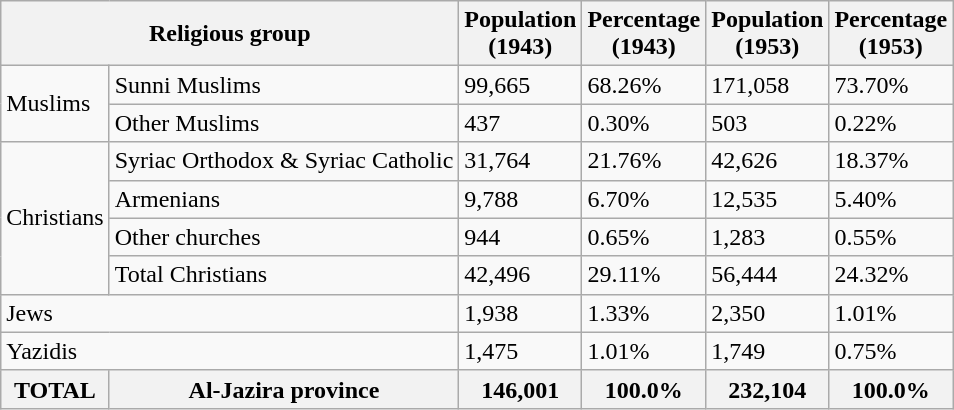<table class="wikitable">
<tr>
<th colspan="2">Religious group</th>
<th>Population<br>(1943)</th>
<th>Percentage<br>(1943)</th>
<th>Population<br>(1953)</th>
<th>Percentage<br>(1953)</th>
</tr>
<tr>
<td rowspan="2">Muslims</td>
<td>Sunni Muslims</td>
<td>99,665</td>
<td>68.26%</td>
<td>171,058</td>
<td>73.70%</td>
</tr>
<tr>
<td>Other Muslims</td>
<td>437</td>
<td>0.30%</td>
<td>503</td>
<td>0.22%</td>
</tr>
<tr>
<td rowspan="4">Christians</td>
<td>Syriac Orthodox & Syriac Catholic</td>
<td>31,764</td>
<td>21.76%</td>
<td>42,626</td>
<td>18.37%</td>
</tr>
<tr>
<td>Armenians</td>
<td>9,788</td>
<td>6.70%</td>
<td>12,535</td>
<td>5.40%</td>
</tr>
<tr>
<td>Other churches</td>
<td>944</td>
<td>0.65%</td>
<td>1,283</td>
<td>0.55%</td>
</tr>
<tr>
<td>Total Christians</td>
<td>42,496</td>
<td>29.11%</td>
<td>56,444</td>
<td>24.32%</td>
</tr>
<tr>
<td colspan="2">Jews</td>
<td>1,938</td>
<td>1.33%</td>
<td>2,350</td>
<td>1.01%</td>
</tr>
<tr>
<td colspan="2">Yazidis</td>
<td>1,475</td>
<td>1.01%</td>
<td>1,749</td>
<td>0.75%</td>
</tr>
<tr>
<th>TOTAL</th>
<th>Al-Jazira province</th>
<th>146,001</th>
<th>100.0%</th>
<th>232,104</th>
<th>100.0%</th>
</tr>
</table>
